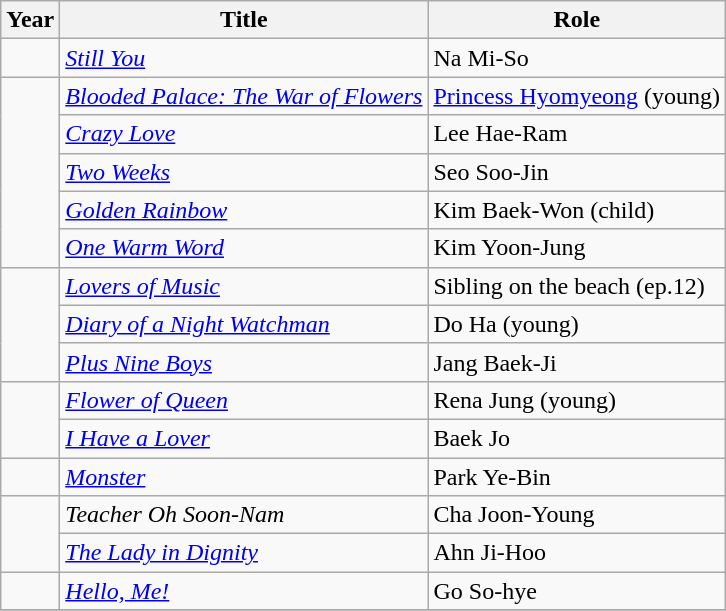<table class="wikitable">
<tr>
<th>Year</th>
<th>Title</th>
<th>Role</th>
</tr>
<tr>
<td></td>
<td><em><a href='#'>Still You</a></em></td>
<td>Na Mi-So</td>
</tr>
<tr>
<td rowspan="5"></td>
<td><em><a href='#'>Blooded Palace: The War of Flowers</a></em></td>
<td><a href='#'>Princess Hyomyeong</a> (young)</td>
</tr>
<tr>
<td><em><a href='#'>Crazy Love</a></em></td>
<td>Lee Hae-Ram</td>
</tr>
<tr>
<td><em><a href='#'>Two Weeks</a></em></td>
<td>Seo Soo-Jin</td>
</tr>
<tr>
<td><em><a href='#'>Golden Rainbow</a></em></td>
<td>Kim Baek-Won (child)</td>
</tr>
<tr>
<td><em><a href='#'>One Warm Word</a></em></td>
<td>Kim Yoon-Jung</td>
</tr>
<tr>
<td rowspan="3"></td>
<td><em><a href='#'>Lovers of Music</a></em></td>
<td>Sibling on the beach (ep.12)</td>
</tr>
<tr>
<td><em><a href='#'>Diary of a Night Watchman</a></em></td>
<td>Do Ha (young)</td>
</tr>
<tr>
<td><em><a href='#'>Plus Nine Boys</a></em></td>
<td>Jang Baek-Ji</td>
</tr>
<tr>
<td rowspan="2"></td>
<td><em><a href='#'>Flower of Queen</a></em></td>
<td>Rena Jung (young)</td>
</tr>
<tr>
<td><em><a href='#'>I Have a Lover</a></em></td>
<td>Baek Jo</td>
</tr>
<tr>
<td></td>
<td><em><a href='#'>Monster</a></em></td>
<td>Park Ye-Bin</td>
</tr>
<tr>
<td rowspan="2"></td>
<td><em>Teacher Oh Soon-Nam</em></td>
<td>Cha Joon-Young</td>
</tr>
<tr>
<td><em><a href='#'>The Lady in Dignity</a></em></td>
<td>Ahn Ji-Hoo</td>
</tr>
<tr>
<td></td>
<td><em><a href='#'>Hello, Me!</a></em></td>
<td>Go So-hye</td>
</tr>
<tr>
</tr>
</table>
